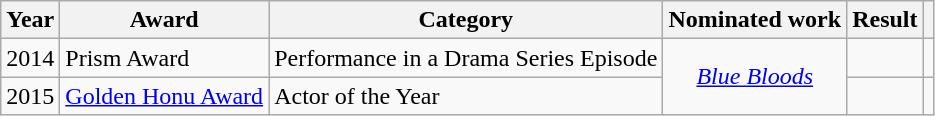<table class="wikitable sortable plainrowheaders">
<tr>
<th scope="col">Year</th>
<th scope="col">Award</th>
<th scope="col">Category</th>
<th scope="col">Nominated work</th>
<th scope="col">Result</th>
<th scope="col" class="unsortable"></th>
</tr>
<tr>
<td>2014</td>
<td>Prism Award</td>
<td>Performance in a Drama Series Episode</td>
<td rowspan="2" style="text-align: center;"><em><a href='#'>Blue Bloods</a></em></td>
<td></td>
<td style="text-align: center;"></td>
</tr>
<tr>
<td>2015</td>
<td><a href='#'>Golden Honu Award</a></td>
<td>Actor of the Year</td>
<td></td>
<td style="text-align: center;"></td>
</tr>
</table>
